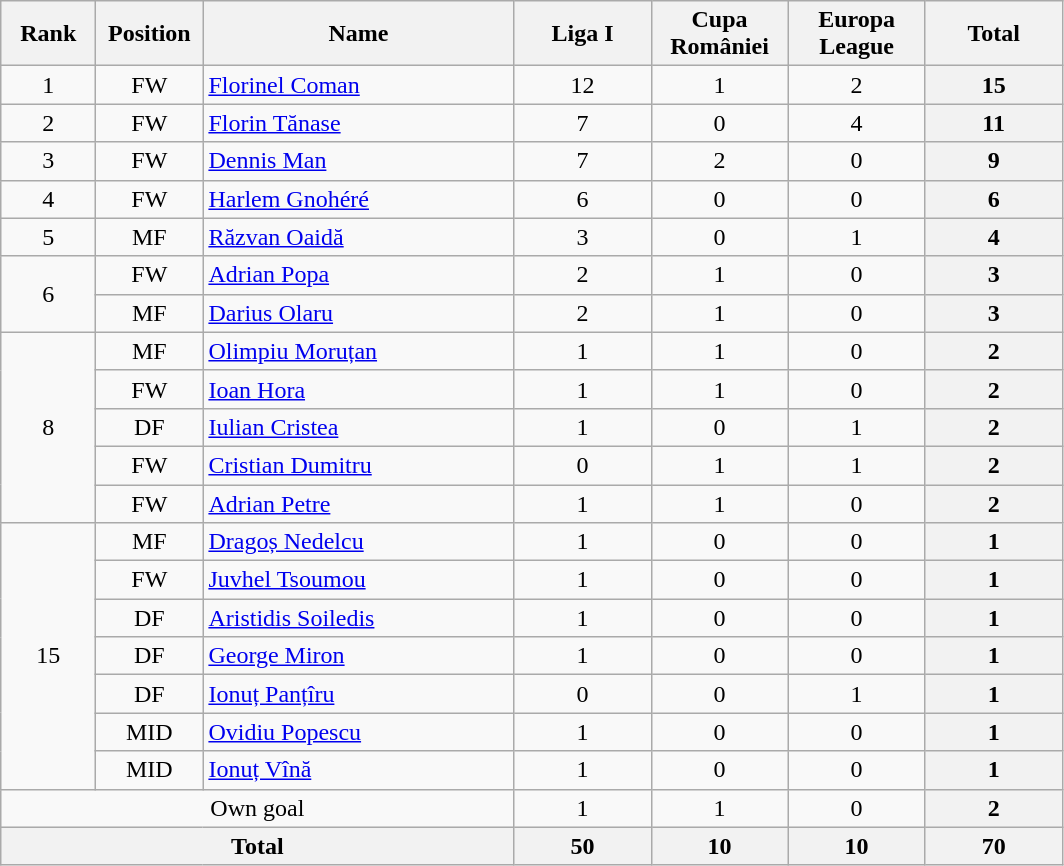<table class="wikitable" style="text-align:center;">
<tr>
<th style="width:56px;">Rank</th>
<th style="width:64px;">Position</th>
<th style="width:200px;">Name</th>
<th style="width:84px;">Liga I</th>
<th style="width:84px;">Cupa României</th>
<th style="width:84px;">Europa League</th>
<th style="width:84px;">Total</th>
</tr>
<tr>
<td>1</td>
<td>FW</td>
<td align="left"> <a href='#'>Florinel Coman</a></td>
<td>12</td>
<td>1</td>
<td>2</td>
<th>15</th>
</tr>
<tr>
<td>2</td>
<td>FW</td>
<td align="left"> <a href='#'>Florin Tănase</a></td>
<td>7</td>
<td>0</td>
<td>4</td>
<th>11</th>
</tr>
<tr>
<td>3</td>
<td>FW</td>
<td align="left"> <a href='#'>Dennis Man</a></td>
<td>7</td>
<td>2</td>
<td>0</td>
<th>9</th>
</tr>
<tr>
<td>4</td>
<td>FW</td>
<td align="left"> <a href='#'>Harlem Gnohéré</a></td>
<td>6</td>
<td>0</td>
<td>0</td>
<th>6</th>
</tr>
<tr>
<td>5</td>
<td>MF</td>
<td align="left"> <a href='#'>Răzvan Oaidă</a></td>
<td>3</td>
<td>0</td>
<td>1</td>
<th>4</th>
</tr>
<tr>
<td rowspan="2">6</td>
<td>FW</td>
<td align="left"> <a href='#'>Adrian Popa</a></td>
<td>2</td>
<td>1</td>
<td>0</td>
<th>3</th>
</tr>
<tr>
<td>MF</td>
<td align="left"> <a href='#'>Darius Olaru</a></td>
<td>2</td>
<td>1</td>
<td>0</td>
<th>3</th>
</tr>
<tr>
<td rowspan="5">8</td>
<td>MF</td>
<td align="left"> <a href='#'>Olimpiu Moruțan</a></td>
<td>1</td>
<td>1</td>
<td>0</td>
<th>2</th>
</tr>
<tr>
<td>FW</td>
<td align="left"> <a href='#'>Ioan Hora</a></td>
<td>1</td>
<td>1</td>
<td>0</td>
<th>2</th>
</tr>
<tr>
<td>DF</td>
<td align="left"> <a href='#'>Iulian Cristea</a></td>
<td>1</td>
<td>0</td>
<td>1</td>
<th>2</th>
</tr>
<tr>
<td>FW</td>
<td align="left"> <a href='#'>Cristian Dumitru</a></td>
<td>0</td>
<td>1</td>
<td>1</td>
<th>2</th>
</tr>
<tr>
<td>FW</td>
<td align="left"> <a href='#'>Adrian Petre</a></td>
<td>1</td>
<td>1</td>
<td>0</td>
<th>2</th>
</tr>
<tr>
<td rowspan="7">15</td>
<td>MF</td>
<td align="left"> <a href='#'>Dragoș Nedelcu</a></td>
<td>1</td>
<td>0</td>
<td>0</td>
<th>1</th>
</tr>
<tr>
<td>FW</td>
<td align="left"> <a href='#'>Juvhel Tsoumou</a></td>
<td>1</td>
<td>0</td>
<td>0</td>
<th>1</th>
</tr>
<tr>
<td>DF</td>
<td align="left"> <a href='#'>Aristidis Soiledis</a></td>
<td>1</td>
<td>0</td>
<td>0</td>
<th>1</th>
</tr>
<tr>
<td>DF</td>
<td align="left"> <a href='#'>George Miron</a></td>
<td>1</td>
<td>0</td>
<td>0</td>
<th>1</th>
</tr>
<tr>
<td>DF</td>
<td align="left"> <a href='#'>Ionuț Panțîru</a></td>
<td>0</td>
<td>0</td>
<td>1</td>
<th>1</th>
</tr>
<tr>
<td>MID</td>
<td align="left"> <a href='#'>Ovidiu Popescu</a></td>
<td>1</td>
<td>0</td>
<td>0</td>
<th>1</th>
</tr>
<tr>
<td>MID</td>
<td align="left"> <a href='#'>Ionuț Vînă</a></td>
<td>1</td>
<td>0</td>
<td>0</td>
<th>1</th>
</tr>
<tr>
<td colspan="3">Own goal</td>
<td>1</td>
<td>1</td>
<td>0</td>
<th>2</th>
</tr>
<tr>
<th colspan="3">Total</th>
<th>50</th>
<th>10</th>
<th>10</th>
<th>70</th>
</tr>
</table>
